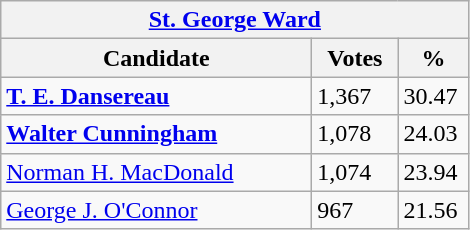<table class="wikitable">
<tr>
<th colspan="3"><a href='#'>St. George Ward</a></th>
</tr>
<tr>
<th style="width: 200px">Candidate</th>
<th style="width: 50px">Votes</th>
<th style="width: 40px">%</th>
</tr>
<tr>
<td><strong><a href='#'>T. E. Dansereau</a></strong></td>
<td>1,367</td>
<td>30.47</td>
</tr>
<tr>
<td><strong><a href='#'>Walter Cunningham</a></strong></td>
<td>1,078</td>
<td>24.03</td>
</tr>
<tr>
<td><a href='#'>Norman H. MacDonald</a></td>
<td>1,074</td>
<td>23.94</td>
</tr>
<tr>
<td><a href='#'>George J. O'Connor</a></td>
<td>967</td>
<td>21.56</td>
</tr>
</table>
